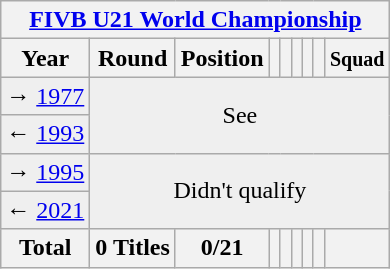<table class="wikitable" style="text-align: center;">
<tr>
<th colspan=9><a href='#'>FIVB U21 World Championship</a></th>
</tr>
<tr>
<th>Year</th>
<th>Round</th>
<th>Position</th>
<th></th>
<th></th>
<th></th>
<th></th>
<th></th>
<th><small>Squad</small></th>
</tr>
<tr bgcolor="efefef">
<td> → <a href='#'>1977</a></td>
<td colspan=9 rowspan=2>See </td>
</tr>
<tr bgcolor="efefef">
<td> ← <a href='#'>1993</a></td>
</tr>
<tr bgcolor="efefef">
<td> → <a href='#'>1995</a></td>
<td colspan=8 rowspan=2>Didn't qualify</td>
</tr>
<tr bgcolor="efefef">
<td>  ← <a href='#'>2021</a></td>
</tr>
<tr>
<th>Total</th>
<th>0 Titles</th>
<th>0/21</th>
<th></th>
<th></th>
<th></th>
<th></th>
<th></th>
<th></th>
</tr>
</table>
